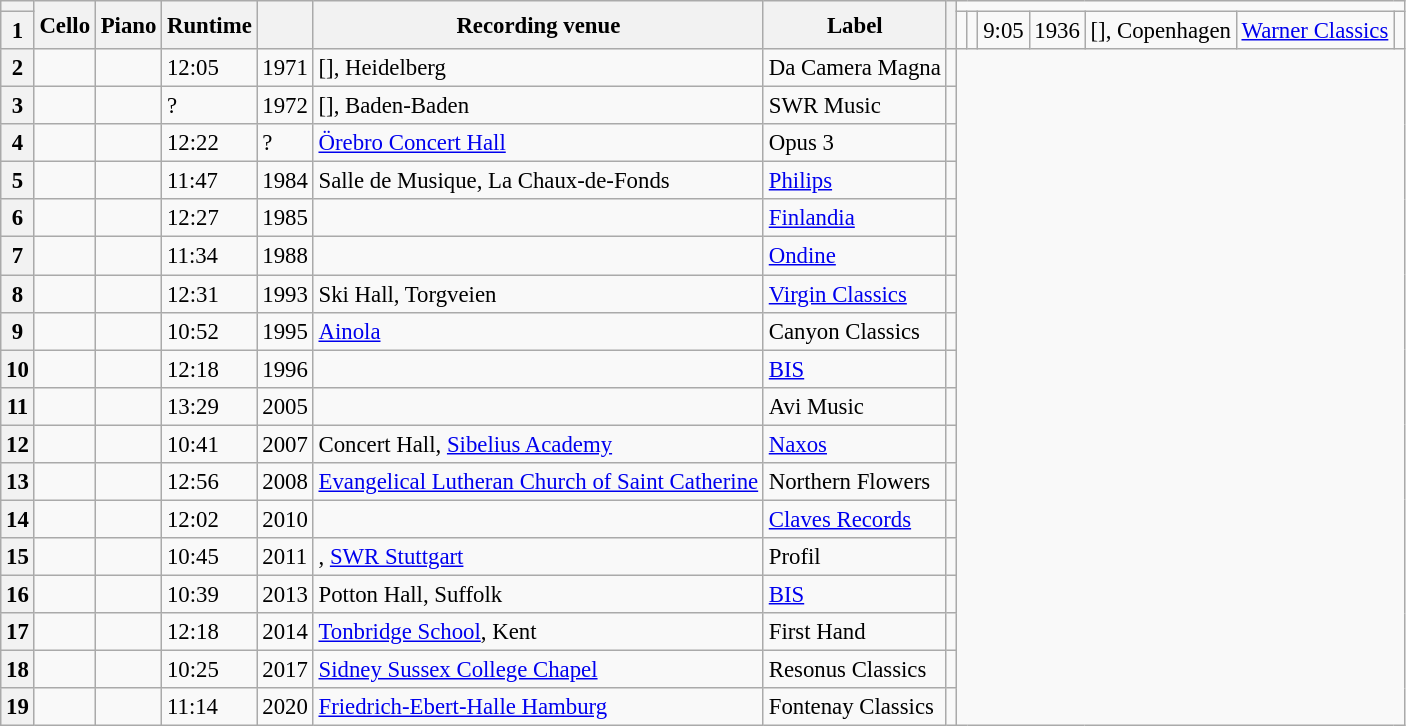<table class="wikitable sortable" style="margin-right:0; font-size:95%">
<tr>
<th scope="col"></th>
<th rowspan=2 scope=col>Cello</th>
<th rowspan=2 scope=col>Piano</th>
<th rowspan=2 scope=col>Runtime</th>
<th rowspan=2 scope=col></th>
<th rowspan=2 scope=col>Recording venue</th>
<th rowspan=2 scope=col>Label</th>
<th rowspan=2 scope=col class="unsortable"></th>
</tr>
<tr>
<th scope="row">1</th>
<td></td>
<td></td>
<td>9:05</td>
<td>1936</td>
<td>[], Copenhagen</td>
<td><a href='#'>Warner Classics</a></td>
<td></td>
</tr>
<tr>
<th scope="row">2</th>
<td></td>
<td></td>
<td>12:05</td>
<td>1971</td>
<td>[], Heidelberg</td>
<td>Da Camera Magna</td>
<td></td>
</tr>
<tr>
<th scope="row">3</th>
<td></td>
<td></td>
<td>?</td>
<td>1972</td>
<td>[], Baden-Baden</td>
<td>SWR Music</td>
<td></td>
</tr>
<tr>
<th scope="row">4</th>
<td></td>
<td></td>
<td>12:22</td>
<td>?</td>
<td><a href='#'>Örebro Concert Hall</a></td>
<td>Opus 3</td>
<td></td>
</tr>
<tr>
<th scope="row">5</th>
<td></td>
<td></td>
<td>11:47</td>
<td>1984</td>
<td>Salle de Musique, La Chaux-de-Fonds</td>
<td><a href='#'>Philips</a></td>
<td></td>
</tr>
<tr>
<th scope="row">6</th>
<td></td>
<td></td>
<td>12:27</td>
<td>1985</td>
<td></td>
<td><a href='#'>Finlandia</a></td>
<td></td>
</tr>
<tr>
<th scope="row">7</th>
<td></td>
<td></td>
<td>11:34</td>
<td>1988</td>
<td></td>
<td><a href='#'>Ondine</a></td>
<td></td>
</tr>
<tr>
<th scope="row">8</th>
<td></td>
<td></td>
<td>12:31</td>
<td>1993</td>
<td>Ski Hall, Torgveien</td>
<td><a href='#'>Virgin Classics</a></td>
<td></td>
</tr>
<tr>
<th scope="row">9</th>
<td></td>
<td></td>
<td>10:52</td>
<td>1995</td>
<td><a href='#'>Ainola</a></td>
<td>Canyon Classics</td>
<td></td>
</tr>
<tr>
<th scope="row">10</th>
<td></td>
<td></td>
<td>12:18</td>
<td>1996</td>
<td></td>
<td><a href='#'>BIS</a></td>
<td></td>
</tr>
<tr>
<th scope="row">11</th>
<td></td>
<td></td>
<td>13:29</td>
<td>2005</td>
<td></td>
<td>Avi Music</td>
<td></td>
</tr>
<tr>
<th scope="row">12</th>
<td></td>
<td></td>
<td>10:41</td>
<td>2007</td>
<td>Concert Hall, <a href='#'>Sibelius Academy</a></td>
<td><a href='#'>Naxos</a></td>
<td></td>
</tr>
<tr>
<th scope="row">13</th>
<td></td>
<td></td>
<td>12:56</td>
<td>2008</td>
<td><a href='#'>Evangelical Lutheran Church of Saint Catherine</a></td>
<td>Northern Flowers</td>
<td></td>
</tr>
<tr>
<th scope="row">14</th>
<td></td>
<td></td>
<td>12:02</td>
<td>2010</td>
<td></td>
<td><a href='#'>Claves Records</a></td>
<td></td>
</tr>
<tr>
<th scope="row">15</th>
<td></td>
<td></td>
<td>10:45</td>
<td>2011</td>
<td>, <a href='#'>SWR Stuttgart</a></td>
<td>Profil</td>
<td></td>
</tr>
<tr>
<th scope="row">16</th>
<td></td>
<td></td>
<td>10:39</td>
<td>2013</td>
<td>Potton Hall, Suffolk</td>
<td><a href='#'>BIS</a></td>
<td></td>
</tr>
<tr>
<th scope="row">17</th>
<td></td>
<td></td>
<td>12:18</td>
<td>2014</td>
<td><a href='#'>Tonbridge School</a>, Kent</td>
<td>First Hand</td>
<td></td>
</tr>
<tr>
<th scope="row">18</th>
<td></td>
<td></td>
<td>10:25</td>
<td>2017</td>
<td><a href='#'>Sidney Sussex College Chapel</a></td>
<td>Resonus Classics</td>
<td></td>
</tr>
<tr>
<th scope="row">19</th>
<td></td>
<td></td>
<td>11:14</td>
<td>2020</td>
<td><a href='#'>Friedrich-Ebert-Halle Hamburg</a></td>
<td>Fontenay Classics</td>
<td></td>
</tr>
</table>
